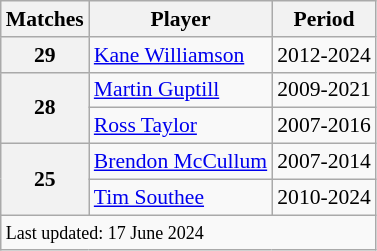<table class="wikitable" style="font-size: 90%">
<tr>
<th>Matches</th>
<th>Player</th>
<th>Period</th>
</tr>
<tr>
<th>29</th>
<td><a href='#'>Kane Williamson</a></td>
<td>2012-2024</td>
</tr>
<tr>
<th rowspan=2>28</th>
<td><a href='#'>Martin Guptill</a></td>
<td>2009-2021</td>
</tr>
<tr>
<td><a href='#'>Ross Taylor</a></td>
<td>2007-2016</td>
</tr>
<tr>
<th rowspan=2>25</th>
<td><a href='#'>Brendon McCullum</a></td>
<td>2007-2014</td>
</tr>
<tr>
<td><a href='#'>Tim Southee</a></td>
<td>2010-2024</td>
</tr>
<tr>
<td colspan="7"><small>Last updated: 17 June 2024</small></td>
</tr>
</table>
